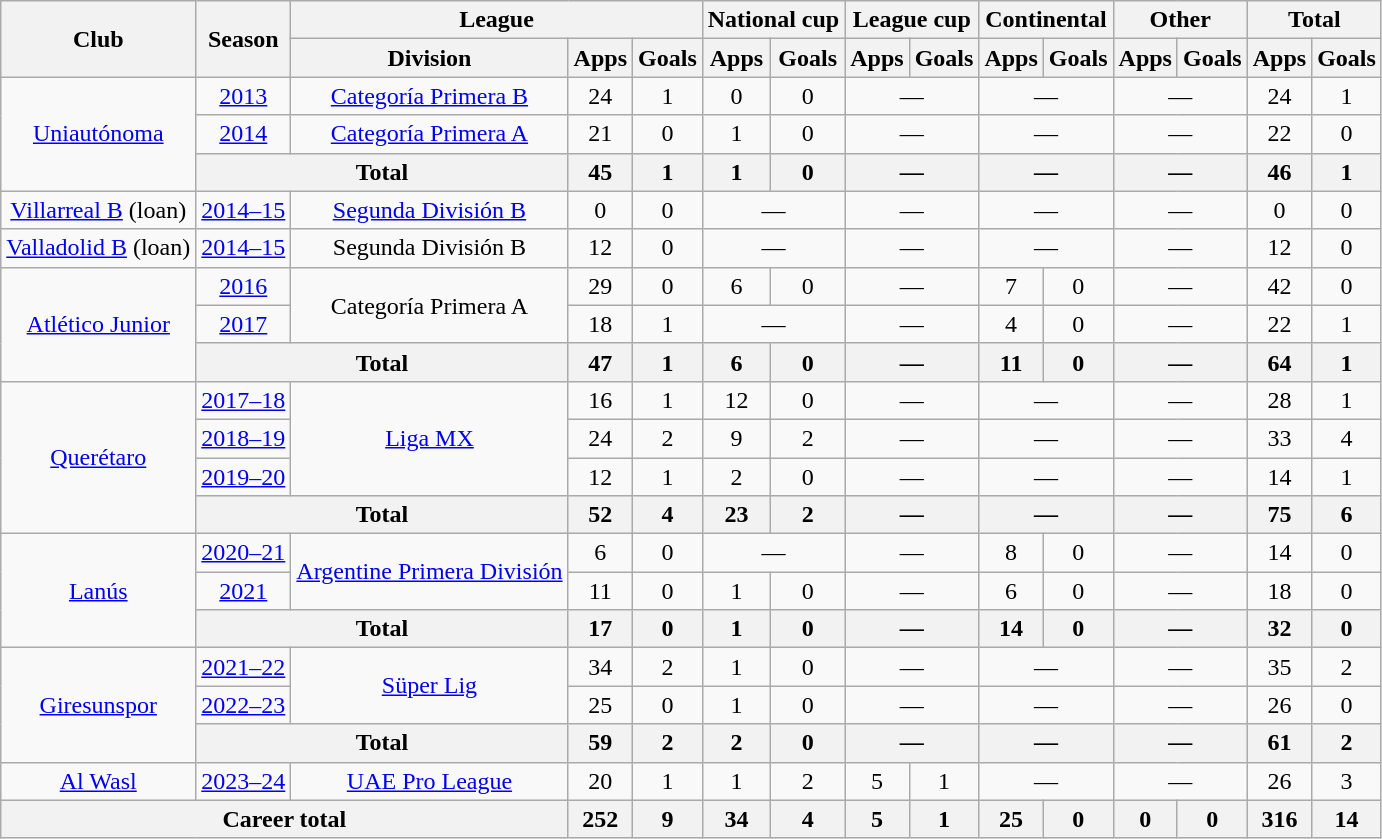<table class="wikitable" style="text-align:center">
<tr>
<th rowspan="2">Club</th>
<th rowspan="2">Season</th>
<th colspan="3">League</th>
<th colspan="2">National cup</th>
<th colspan="2">League cup</th>
<th colspan="2">Continental</th>
<th colspan="2">Other</th>
<th colspan="2">Total</th>
</tr>
<tr>
<th>Division</th>
<th>Apps</th>
<th>Goals</th>
<th>Apps</th>
<th>Goals</th>
<th>Apps</th>
<th>Goals</th>
<th>Apps</th>
<th>Goals</th>
<th>Apps</th>
<th>Goals</th>
<th>Apps</th>
<th>Goals</th>
</tr>
<tr>
<td rowspan="3"><a href='#'>Uniautónoma</a></td>
<td><a href='#'>2013</a></td>
<td><a href='#'>Categoría Primera B</a></td>
<td>24</td>
<td>1</td>
<td>0</td>
<td>0</td>
<td colspan="2">—</td>
<td colspan="2">—</td>
<td colspan="2">—</td>
<td>24</td>
<td>1</td>
</tr>
<tr>
<td><a href='#'>2014</a></td>
<td><a href='#'>Categoría Primera A</a></td>
<td>21</td>
<td>0</td>
<td>1</td>
<td>0</td>
<td colspan="2">—</td>
<td colspan="2">—</td>
<td colspan="2">—</td>
<td>22</td>
<td>0</td>
</tr>
<tr>
<th colspan="2">Total</th>
<th>45</th>
<th>1</th>
<th>1</th>
<th>0</th>
<th colspan="2">—</th>
<th colspan="2">—</th>
<th colspan="2">—</th>
<th>46</th>
<th>1</th>
</tr>
<tr>
<td><a href='#'>Villarreal B</a> (loan)</td>
<td><a href='#'>2014–15</a></td>
<td><a href='#'>Segunda División B</a></td>
<td>0</td>
<td>0</td>
<td colspan="2">—</td>
<td colspan="2">—</td>
<td colspan="2">—</td>
<td colspan="2">—</td>
<td>0</td>
<td>0</td>
</tr>
<tr>
<td><a href='#'>Valladolid B</a> (loan)</td>
<td><a href='#'>2014–15</a></td>
<td>Segunda División B</td>
<td>12</td>
<td>0</td>
<td colspan="2">—</td>
<td colspan="2">—</td>
<td colspan="2">—</td>
<td colspan="2">—</td>
<td>12</td>
<td>0</td>
</tr>
<tr>
<td rowspan="3"><a href='#'>Atlético Junior</a></td>
<td><a href='#'>2016</a></td>
<td rowspan="2">Categoría Primera A</td>
<td>29</td>
<td>0</td>
<td>6</td>
<td>0</td>
<td colspan="2">—</td>
<td>7</td>
<td>0</td>
<td colspan="2">—</td>
<td>42</td>
<td>0</td>
</tr>
<tr>
<td><a href='#'>2017</a></td>
<td>18</td>
<td>1</td>
<td colspan="2">—</td>
<td colspan="2">—</td>
<td>4</td>
<td>0</td>
<td colspan="2">—</td>
<td>22</td>
<td>1</td>
</tr>
<tr>
<th colspan="2">Total</th>
<th>47</th>
<th>1</th>
<th>6</th>
<th>0</th>
<th colspan="2">—</th>
<th>11</th>
<th>0</th>
<th colspan="2">—</th>
<th>64</th>
<th>1</th>
</tr>
<tr>
<td rowspan="4"><a href='#'>Querétaro</a></td>
<td><a href='#'>2017–18</a></td>
<td rowspan="3"><a href='#'>Liga MX</a></td>
<td>16</td>
<td>1</td>
<td>12</td>
<td>0</td>
<td colspan="2">—</td>
<td colspan="2">—</td>
<td colspan="2">—</td>
<td>28</td>
<td>1</td>
</tr>
<tr>
<td><a href='#'>2018–19</a></td>
<td>24</td>
<td>2</td>
<td>9</td>
<td>2</td>
<td colspan="2">—</td>
<td colspan="2">—</td>
<td colspan="2">—</td>
<td>33</td>
<td>4</td>
</tr>
<tr>
<td><a href='#'>2019–20</a></td>
<td>12</td>
<td>1</td>
<td>2</td>
<td>0</td>
<td colspan="2">—</td>
<td colspan="2">—</td>
<td colspan="2">—</td>
<td>14</td>
<td>1</td>
</tr>
<tr>
<th colspan="2">Total</th>
<th>52</th>
<th>4</th>
<th>23</th>
<th>2</th>
<th colspan="2">—</th>
<th colspan="2">—</th>
<th colspan="2">—</th>
<th>75</th>
<th>6</th>
</tr>
<tr>
<td rowspan="3"><a href='#'>Lanús</a></td>
<td><a href='#'>2020–21</a></td>
<td rowspan="2"><a href='#'>Argentine Primera División</a></td>
<td>6</td>
<td>0</td>
<td colspan="2">—</td>
<td colspan="2">—</td>
<td>8</td>
<td>0</td>
<td colspan="2">—</td>
<td>14</td>
<td>0</td>
</tr>
<tr>
<td><a href='#'>2021</a></td>
<td>11</td>
<td>0</td>
<td>1</td>
<td>0</td>
<td colspan="2">—</td>
<td>6</td>
<td>0</td>
<td colspan="2">—</td>
<td>18</td>
<td>0</td>
</tr>
<tr>
<th colspan="2">Total</th>
<th>17</th>
<th>0</th>
<th>1</th>
<th>0</th>
<th colspan="2">—</th>
<th>14</th>
<th>0</th>
<th colspan="2">—</th>
<th>32</th>
<th>0</th>
</tr>
<tr>
<td rowspan="3"><a href='#'>Giresunspor</a></td>
<td><a href='#'>2021–22</a></td>
<td rowspan="2"><a href='#'>Süper Lig</a></td>
<td>34</td>
<td>2</td>
<td>1</td>
<td>0</td>
<td colspan="2">—</td>
<td colspan="2">—</td>
<td colspan="2">—</td>
<td>35</td>
<td>2</td>
</tr>
<tr>
<td><a href='#'>2022–23</a></td>
<td>25</td>
<td>0</td>
<td>1</td>
<td>0</td>
<td colspan="2">—</td>
<td colspan="2">—</td>
<td colspan="2">—</td>
<td>26</td>
<td>0</td>
</tr>
<tr>
<th colspan="2">Total</th>
<th>59</th>
<th>2</th>
<th>2</th>
<th>0</th>
<th colspan="2">—</th>
<th colspan="2">—</th>
<th colspan="2">—</th>
<th>61</th>
<th>2</th>
</tr>
<tr>
<td><a href='#'>Al Wasl</a></td>
<td><a href='#'>2023–24</a></td>
<td><a href='#'>UAE Pro League</a></td>
<td>20</td>
<td>1</td>
<td>1</td>
<td>2</td>
<td>5</td>
<td>1</td>
<td colspan="2">—</td>
<td colspan="2">—</td>
<td>26</td>
<td>3</td>
</tr>
<tr>
<th colspan="3">Career total</th>
<th>252</th>
<th>9</th>
<th>34</th>
<th>4</th>
<th>5</th>
<th>1</th>
<th>25</th>
<th>0</th>
<th>0</th>
<th>0</th>
<th>316</th>
<th>14</th>
</tr>
</table>
